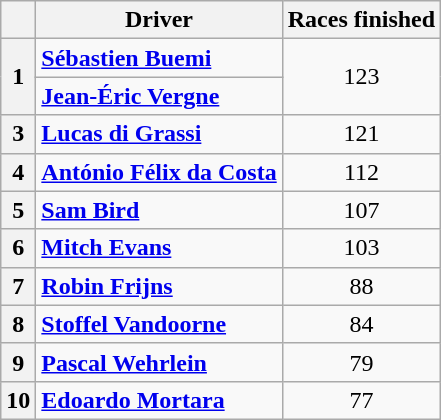<table class="wikitable" style="text-align:center">
<tr>
<th></th>
<th>Driver</th>
<th>Races finished</th>
</tr>
<tr>
<th rowspan=2>1</th>
<td align=left> <strong><a href='#'>Sébastien Buemi</a></strong></td>
<td rowspan=2>123</td>
</tr>
<tr>
<td align=left> <strong><a href='#'>Jean-Éric Vergne</a></strong></td>
</tr>
<tr>
<th>3</th>
<td align="left"> <strong><a href='#'>Lucas di Grassi</a></strong></td>
<td>121</td>
</tr>
<tr>
<th>4</th>
<td align=left> <strong><a href='#'>António Félix da Costa</a></strong></td>
<td>112</td>
</tr>
<tr>
<th>5</th>
<td align=left> <strong><a href='#'>Sam Bird</a></strong></td>
<td>107</td>
</tr>
<tr>
<th>6</th>
<td align=left> <strong><a href='#'>Mitch Evans</a></strong></td>
<td>103</td>
</tr>
<tr>
<th>7</th>
<td align=left> <strong><a href='#'>Robin Frijns</a></strong></td>
<td>88</td>
</tr>
<tr>
<th>8</th>
<td align=left> <strong><a href='#'>Stoffel Vandoorne</a></strong></td>
<td>84</td>
</tr>
<tr>
<th>9</th>
<td align=left> <strong><a href='#'>Pascal Wehrlein</a></strong></td>
<td>79</td>
</tr>
<tr>
<th>10</th>
<td align=left> <strong><a href='#'>Edoardo Mortara</a></strong></td>
<td>77</td>
</tr>
</table>
